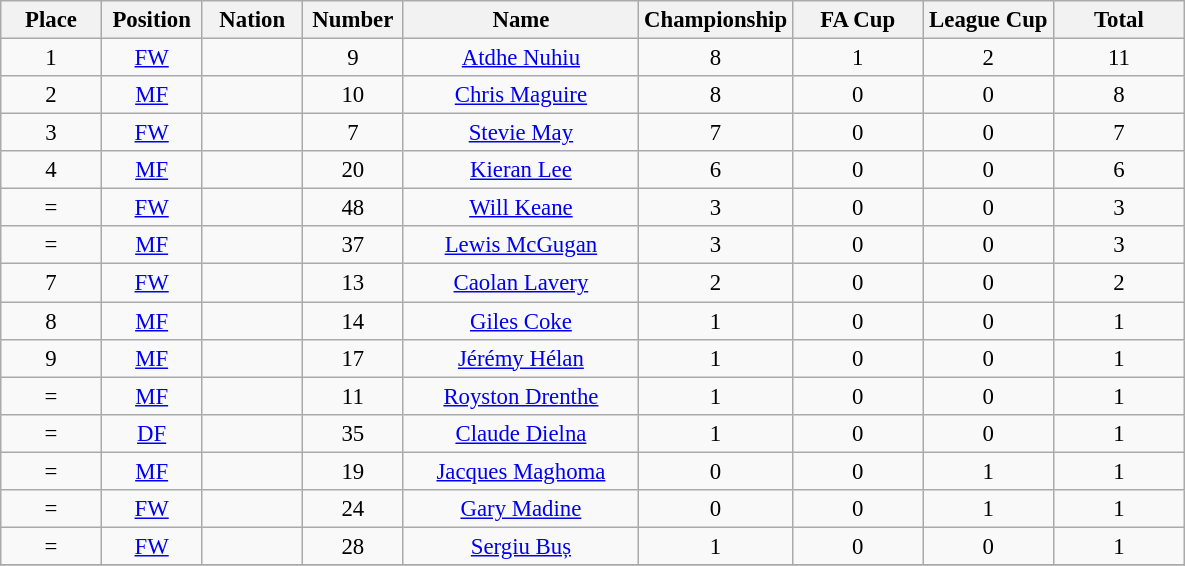<table class="wikitable" style="font-size: 95%; text-align: center;">
<tr>
<th width=60>Place</th>
<th width=60>Position</th>
<th width=60>Nation</th>
<th width=60>Number</th>
<th width=150>Name</th>
<th width=80>Championship</th>
<th width=80>FA Cup</th>
<th width=80>League Cup</th>
<th width=80>Total</th>
</tr>
<tr>
<td>1</td>
<td><a href='#'>FW</a></td>
<td></td>
<td>9</td>
<td><a href='#'>Atdhe Nuhiu</a></td>
<td>8</td>
<td>1</td>
<td>2</td>
<td>11</td>
</tr>
<tr>
<td>2</td>
<td><a href='#'>MF</a></td>
<td></td>
<td>10</td>
<td><a href='#'>Chris Maguire</a></td>
<td>8</td>
<td>0</td>
<td>0</td>
<td>8</td>
</tr>
<tr>
<td>3</td>
<td><a href='#'>FW</a></td>
<td></td>
<td>7</td>
<td><a href='#'>Stevie May</a></td>
<td>7</td>
<td>0</td>
<td>0</td>
<td>7</td>
</tr>
<tr>
<td>4</td>
<td><a href='#'>MF</a></td>
<td></td>
<td>20</td>
<td><a href='#'>Kieran Lee</a></td>
<td>6</td>
<td>0</td>
<td>0</td>
<td>6</td>
</tr>
<tr>
<td>=</td>
<td><a href='#'>FW</a></td>
<td></td>
<td>48</td>
<td><a href='#'>Will Keane</a></td>
<td>3</td>
<td>0</td>
<td>0</td>
<td>3</td>
</tr>
<tr>
<td>=</td>
<td><a href='#'>MF</a></td>
<td></td>
<td>37</td>
<td><a href='#'>Lewis McGugan</a></td>
<td>3</td>
<td>0</td>
<td>0</td>
<td>3</td>
</tr>
<tr>
<td>7</td>
<td><a href='#'>FW</a></td>
<td></td>
<td>13</td>
<td><a href='#'>Caolan Lavery</a></td>
<td>2</td>
<td>0</td>
<td>0</td>
<td>2</td>
</tr>
<tr>
<td>8</td>
<td><a href='#'>MF</a></td>
<td></td>
<td>14</td>
<td><a href='#'>Giles Coke</a></td>
<td>1</td>
<td>0</td>
<td>0</td>
<td>1</td>
</tr>
<tr>
<td>9</td>
<td><a href='#'>MF</a></td>
<td></td>
<td>17</td>
<td><a href='#'>Jérémy Hélan</a></td>
<td>1</td>
<td>0</td>
<td>0</td>
<td>1</td>
</tr>
<tr>
<td>=</td>
<td><a href='#'>MF</a></td>
<td></td>
<td>11</td>
<td><a href='#'>Royston Drenthe</a></td>
<td>1</td>
<td>0</td>
<td>0</td>
<td>1</td>
</tr>
<tr>
<td>=</td>
<td><a href='#'>DF</a></td>
<td></td>
<td>35</td>
<td><a href='#'>Claude Dielna</a></td>
<td>1</td>
<td>0</td>
<td>0</td>
<td>1</td>
</tr>
<tr>
<td>=</td>
<td><a href='#'>MF</a></td>
<td></td>
<td>19</td>
<td><a href='#'>Jacques Maghoma</a></td>
<td>0</td>
<td>0</td>
<td>1</td>
<td>1</td>
</tr>
<tr>
<td>=</td>
<td><a href='#'>FW</a></td>
<td></td>
<td>24</td>
<td><a href='#'>Gary Madine</a></td>
<td>0</td>
<td>0</td>
<td>1</td>
<td>1</td>
</tr>
<tr>
<td>=</td>
<td><a href='#'>FW</a></td>
<td></td>
<td>28</td>
<td><a href='#'>Sergiu Buș</a></td>
<td>1</td>
<td>0</td>
<td>0</td>
<td>1</td>
</tr>
<tr>
</tr>
</table>
